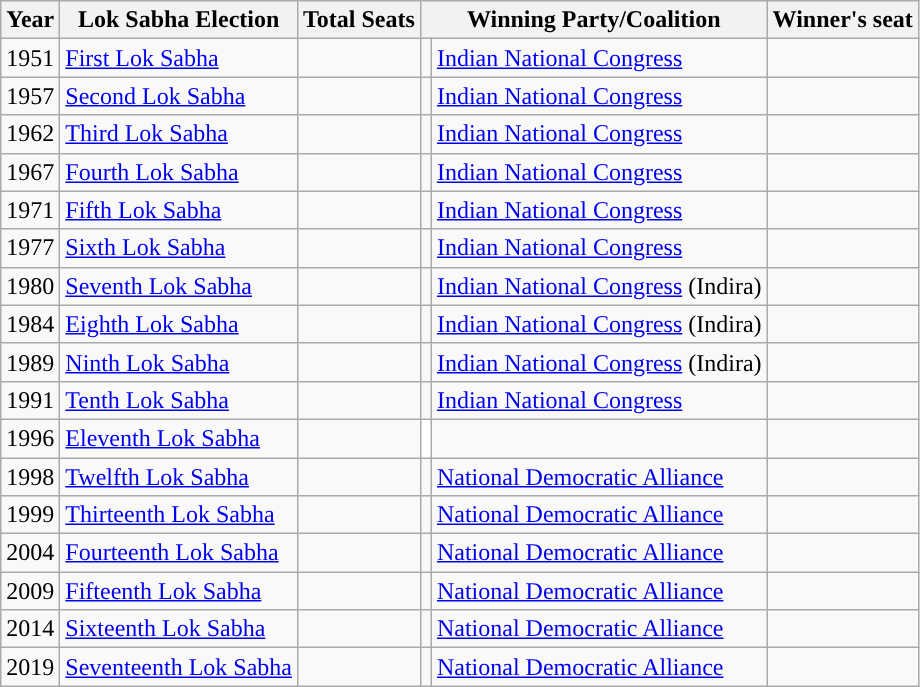<table class="wikitable">
<tr>
<th>Year</th>
<th>Lok Sabha Election</th>
<th>Total Seats</th>
<th colspan=2>Winning Party/Coalition</th>
<th>Winner's seat</th>
</tr>
<tr>
<td>1951</td>
<td><a href='#'>First Lok Sabha</a></td>
<td></td>
<td style="background-color: "></td>
<td><a href='#'>Indian National Congress</a></td>
<td></td>
</tr>
<tr>
<td>1957</td>
<td><a href='#'>Second Lok Sabha</a></td>
<td></td>
<td style="background-color: "></td>
<td><a href='#'>Indian National Congress</a></td>
<td></td>
</tr>
<tr>
<td>1962</td>
<td><a href='#'>Third Lok Sabha</a></td>
<td></td>
<td style="background-color: "></td>
<td><a href='#'>Indian National Congress</a></td>
<td></td>
</tr>
<tr>
<td>1967</td>
<td><a href='#'>Fourth Lok Sabha</a></td>
<td></td>
<td style="background-color: "></td>
<td><a href='#'>Indian National Congress</a></td>
<td></td>
</tr>
<tr>
<td>1971</td>
<td><a href='#'>Fifth Lok Sabha</a></td>
<td></td>
<td style="background-color: "></td>
<td><a href='#'>Indian National Congress</a></td>
<td></td>
</tr>
<tr>
<td>1977</td>
<td><a href='#'>Sixth Lok Sabha</a></td>
<td></td>
<td style="background-color: "></td>
<td><a href='#'>Indian National Congress</a></td>
<td></td>
</tr>
<tr>
<td>1980</td>
<td><a href='#'>Seventh Lok Sabha</a></td>
<td></td>
<td style="background-color: "></td>
<td><a href='#'>Indian National Congress</a> (Indira)</td>
<td></td>
</tr>
<tr>
<td>1984</td>
<td><a href='#'>Eighth Lok Sabha</a></td>
<td></td>
<td style="background-color: "></td>
<td><a href='#'>Indian National Congress</a> (Indira)</td>
<td></td>
</tr>
<tr>
<td>1989</td>
<td><a href='#'>Ninth Lok Sabha</a></td>
<td></td>
<td style="background-color: "></td>
<td><a href='#'>Indian National Congress</a> (Indira)</td>
<td></td>
</tr>
<tr>
<td>1991</td>
<td><a href='#'>Tenth Lok Sabha</a></td>
<td></td>
<td style="background-color: "></td>
<td><a href='#'>Indian National Congress</a></td>
<td></td>
</tr>
<tr>
<td>1996</td>
<td><a href='#'>Eleventh Lok Sabha</a></td>
<td></td>
<td style="background:white;"></td>
<td></td>
<td></td>
</tr>
<tr>
<td>1998</td>
<td><a href='#'>Twelfth Lok Sabha</a></td>
<td></td>
<td style="background-color: "></td>
<td><a href='#'>National Democratic Alliance</a></td>
<td></td>
</tr>
<tr>
<td>1999</td>
<td><a href='#'>Thirteenth Lok Sabha</a></td>
<td></td>
<td style="background-color: "></td>
<td><a href='#'>National Democratic Alliance</a></td>
<td></td>
</tr>
<tr>
<td>2004</td>
<td><a href='#'>Fourteenth Lok Sabha</a></td>
<td></td>
<td style="background-color: "></td>
<td><a href='#'>National Democratic Alliance</a></td>
<td></td>
</tr>
<tr>
<td>2009</td>
<td><a href='#'>Fifteenth Lok Sabha</a></td>
<td></td>
<td style="background-color: "></td>
<td><a href='#'>National Democratic Alliance</a></td>
<td></td>
</tr>
<tr>
<td>2014</td>
<td><a href='#'>Sixteenth Lok Sabha</a></td>
<td></td>
<td style="background-color: "></td>
<td><a href='#'>National Democratic Alliance</a></td>
<td></td>
</tr>
<tr>
<td>2019</td>
<td><a href='#'>Seventeenth Lok Sabha</a></td>
<td></td>
<td style="background-color: "></td>
<td><a href='#'>National Democratic Alliance</a></td>
<td></td>
</tr>
</table>
